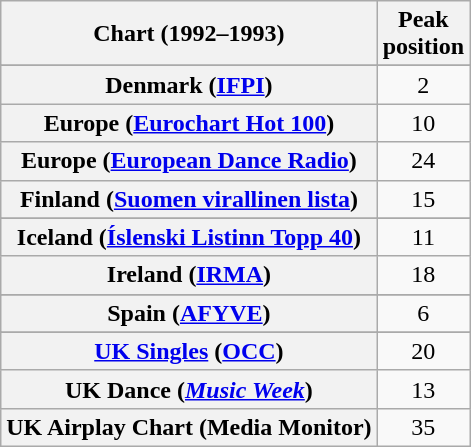<table class="wikitable sortable plainrowheaders">
<tr>
<th>Chart (1992–1993)</th>
<th>Peak<br>position</th>
</tr>
<tr>
</tr>
<tr>
</tr>
<tr>
<th scope="row">Denmark (<a href='#'>IFPI</a>)</th>
<td align="center">2</td>
</tr>
<tr>
<th scope="row">Europe (<a href='#'>Eurochart Hot 100</a>)</th>
<td align="center">10</td>
</tr>
<tr>
<th scope="row">Europe (<a href='#'>European Dance Radio</a>)</th>
<td align="center">24</td>
</tr>
<tr>
<th scope="row">Finland (<a href='#'>Suomen virallinen lista</a>)</th>
<td align="center">15</td>
</tr>
<tr>
</tr>
<tr>
</tr>
<tr>
<th scope="row">Iceland (<a href='#'>Íslenski Listinn Topp 40</a>)</th>
<td align="center">11</td>
</tr>
<tr>
<th scope="row">Ireland (<a href='#'>IRMA</a>)</th>
<td align="center">18</td>
</tr>
<tr>
</tr>
<tr>
</tr>
<tr>
</tr>
<tr>
<th scope="row">Spain (<a href='#'>AFYVE</a>)</th>
<td align="center">6</td>
</tr>
<tr>
</tr>
<tr>
</tr>
<tr>
<th scope="row"><a href='#'>UK Singles</a> (<a href='#'>OCC</a>)</th>
<td align="center">20</td>
</tr>
<tr>
<th scope="row">UK Dance (<em><a href='#'>Music Week</a></em>)</th>
<td align="center">13</td>
</tr>
<tr>
<th scope="row">UK Airplay Chart (Media Monitor)</th>
<td align="center">35</td>
</tr>
</table>
